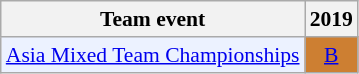<table style='font-size: 90%; text-align:center;' class='wikitable'>
<tr>
<th>Team event</th>
<th>2019</th>
</tr>
<tr>
<td bgcolor="#ECF2FF"; align="left"><a href='#'>Asia Mixed Team Championships</a></td>
<td bgcolor=CD7F32><a href='#'>B</a></td>
</tr>
</table>
